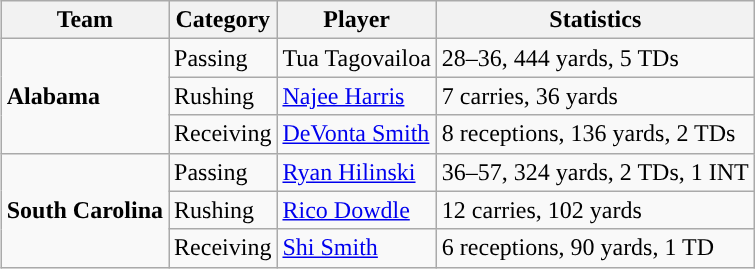<table class="wikitable" style="float: right;">
<tr>
<th>Team</th>
<th>Category</th>
<th>Player</th>
<th>Statistics</th>
</tr>
<tr>
<td rowspan=3><strong>Alabama</strong></td>
<td>Passing</td>
<td>Tua Tagovailoa</td>
<td>28–36, 444 yards, 5 TDs</td>
</tr>
<tr>
<td>Rushing</td>
<td><a href='#'>Najee Harris</a></td>
<td>7 carries, 36 yards</td>
</tr>
<tr>
<td>Receiving</td>
<td><a href='#'>DeVonta Smith</a></td>
<td>8 receptions, 136 yards, 2 TDs</td>
</tr>
<tr>
<td rowspan=3><strong>South Carolina</strong></td>
<td>Passing</td>
<td><a href='#'>Ryan Hilinski</a></td>
<td>36–57, 324 yards, 2 TDs, 1 INT</td>
</tr>
<tr>
<td>Rushing</td>
<td><a href='#'>Rico Dowdle</a></td>
<td>12 carries, 102 yards</td>
</tr>
<tr>
<td>Receiving</td>
<td><a href='#'>Shi Smith</a></td>
<td>6 receptions, 90 yards, 1 TD</td>
</tr>
</table>
